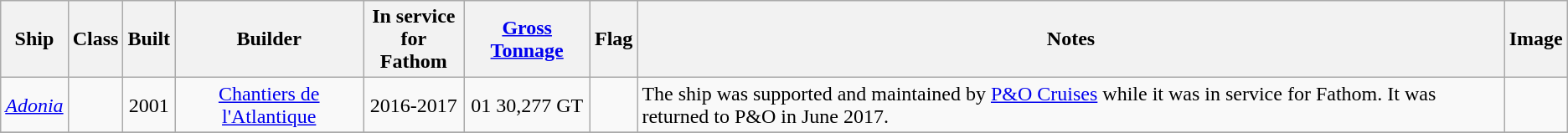<table class="wikitable">
<tr>
<th>Ship</th>
<th>Class</th>
<th>Built</th>
<th>Builder</th>
<th>In service<br>for Fathom</th>
<th><a href='#'>Gross Tonnage</a></th>
<th>Flag</th>
<th>Notes</th>
<th>Image</th>
</tr>
<tr>
<td><a href='#'><em>Adonia</em></a></td>
<td></td>
<td align="Center">2001</td>
<td style="text-align:Center;"><a href='#'>Chantiers de l'Atlantique</a></td>
<td align="Center">2016-2017</td>
<td align="Center"><span>01</span> 30,277 GT</td>
<td></td>
<td>The ship was supported and maintained by <a href='#'>P&O Cruises</a> while it was in service for Fathom. It was returned to P&O in June 2017.</td>
<td></td>
</tr>
<tr>
</tr>
</table>
